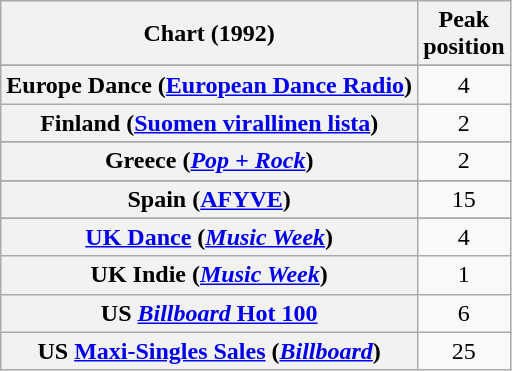<table class="wikitable sortable plainrowheaders" style="text-align:center">
<tr>
<th>Chart (1992)</th>
<th>Peak<br>position</th>
</tr>
<tr>
</tr>
<tr>
</tr>
<tr>
</tr>
<tr>
<th scope="row">Europe Dance (<a href='#'>European Dance Radio</a>)</th>
<td style="text-align:center;">4</td>
</tr>
<tr>
<th scope="row">Finland (<a href='#'>Suomen virallinen lista</a>)</th>
<td style="text-align:center;">2</td>
</tr>
<tr>
</tr>
<tr>
<th scope="row">Greece (<em><a href='#'>Pop + Rock</a></em>)</th>
<td style="text-align:center;">2</td>
</tr>
<tr>
</tr>
<tr>
</tr>
<tr>
<th scope="row">Spain (<a href='#'>AFYVE</a>)</th>
<td align="center">15</td>
</tr>
<tr>
</tr>
<tr>
</tr>
<tr>
</tr>
<tr>
<th scope="row"><a href='#'>UK Dance</a> (<em><a href='#'>Music Week</a></em>)</th>
<td style="text-align:center;">4</td>
</tr>
<tr>
<th scope="row">UK Indie (<em><a href='#'>Music Week</a></em>)</th>
<td align=center>1</td>
</tr>
<tr>
<th scope="row">US <a href='#'><em>Billboard</em> Hot 100</a></th>
<td style="text-align:center;">6</td>
</tr>
<tr>
<th scope="row">US <a href='#'>Maxi-Singles Sales</a> (<em><a href='#'>Billboard</a></em>)</th>
<td style="text-align:center;">25</td>
</tr>
</table>
